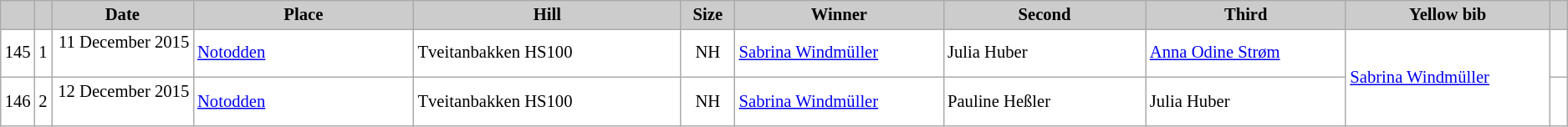<table class="wikitable plainrowheaders" style="background:#fff; font-size:86%; line-height:16px; border:grey solid 1px; border-collapse:collapse;">
<tr style="background:#ccc; text-align:center;">
<th scope="col" style="background:#ccc; width=20 px;"></th>
<th scope="col" style="background:#ccc; width=30 px;"></th>
<th scope="col" style="background:#ccc; width:120px;">Date</th>
<th scope="col" style="background:#ccc; width:200px;">Place</th>
<th scope="col" style="background:#ccc; width:240px;">Hill</th>
<th scope="col" style="background:#ccc; width:40px;">Size</th>
<th scope="col" style="background:#ccc; width:185px;">Winner</th>
<th scope="col" style="background:#ccc; width:185px;">Second</th>
<th scope="col" style="background:#ccc; width:185px;">Third</th>
<th scope="col" style="background:#ccc; width:180px;">Yellow bib</th>
<th scope="col" style="background:#ccc; width:10px;"></th>
</tr>
<tr>
<td align=center>145</td>
<td align=center>1</td>
<td align=right>11 December 2015  </td>
<td> <a href='#'>Notodden</a></td>
<td>Tveitanbakken HS100</td>
<td align=center>NH</td>
<td> <a href='#'>Sabrina Windmüller</a></td>
<td> Julia Huber</td>
<td> <a href='#'>Anna Odine Strøm</a></td>
<td rowspan=2> <a href='#'>Sabrina Windmüller</a></td>
<td></td>
</tr>
<tr>
<td align=center>146</td>
<td align=center>2</td>
<td align=right>12 December 2015  </td>
<td> <a href='#'>Notodden</a></td>
<td>Tveitanbakken HS100</td>
<td align=center>NH</td>
<td> <a href='#'>Sabrina Windmüller</a></td>
<td> Pauline Heßler</td>
<td> Julia Huber</td>
<td></td>
</tr>
</table>
